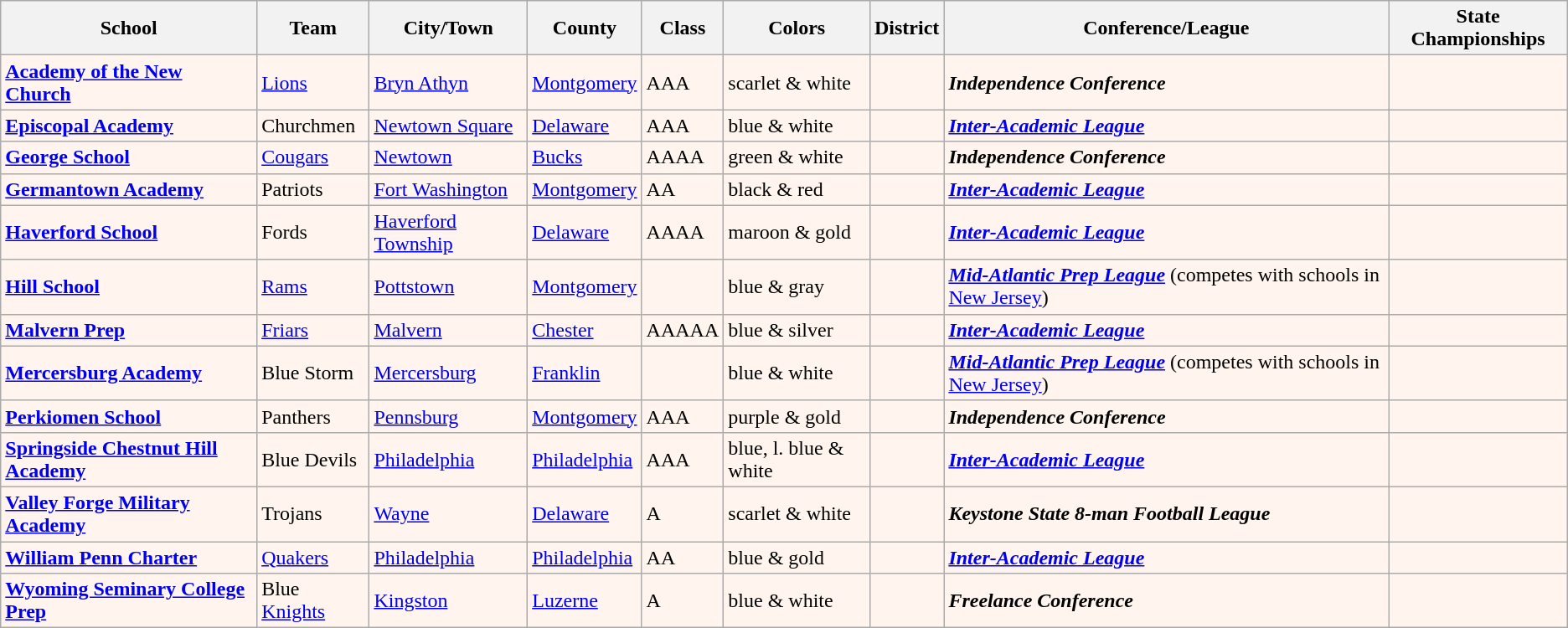<table class="wikitable sortable">
<tr>
<th>School</th>
<th>Team</th>
<th>City/Town</th>
<th>County</th>
<th>Class</th>
<th>Colors</th>
<th>District</th>
<th>Conference/League</th>
<th>State Championships</th>
</tr>
<tr style="background-color:#FFF5EE;">
<td><strong><a href='#'>Academy of the New Church</a></strong></td>
<td><a href='#'>Lions</a></td>
<td><a href='#'>Bryn Athyn</a></td>
<td><a href='#'>Montgomery</a></td>
<td>AAA</td>
<td> scarlet & white</td>
<td></td>
<td><strong><em>Independence Conference</em></strong></td>
<td></td>
</tr>
<tr style="background-color:#FFF5EE;">
<td><strong><a href='#'>Episcopal Academy</a></strong></td>
<td>Churchmen</td>
<td><a href='#'>Newtown Square</a></td>
<td><a href='#'>Delaware</a></td>
<td>AAA</td>
<td> blue & white</td>
<td></td>
<td><strong><em><a href='#'>Inter-Academic League</a></em></strong></td>
<td></td>
</tr>
<tr style="background-color:#FFF5EE;">
<td><strong><a href='#'>George School</a></strong></td>
<td><a href='#'>Cougars</a></td>
<td><a href='#'>Newtown</a></td>
<td><a href='#'>Bucks</a></td>
<td>AAAA</td>
<td> green & white</td>
<td></td>
<td><strong><em>Independence Conference</em></strong></td>
<td></td>
</tr>
<tr style="background-color:#FFF5EE;">
<td><strong><a href='#'>Germantown Academy</a></strong></td>
<td>Patriots</td>
<td><a href='#'>Fort Washington</a></td>
<td><a href='#'>Montgomery</a></td>
<td>AA</td>
<td> black & red</td>
<td></td>
<td><strong><em><a href='#'>Inter-Academic League</a></em></strong></td>
<td></td>
</tr>
<tr style="background-color:#FFF5EE;">
<td><strong><a href='#'>Haverford School</a></strong></td>
<td>Fords</td>
<td><a href='#'>Haverford Township</a></td>
<td><a href='#'>Delaware</a></td>
<td>AAAA</td>
<td> maroon & gold</td>
<td></td>
<td><strong><em><a href='#'>Inter-Academic League</a></em></strong></td>
<td></td>
</tr>
<tr style="background-color:#FFF5EE;">
<td><strong><a href='#'>Hill School</a></strong></td>
<td><a href='#'>Rams</a></td>
<td><a href='#'>Pottstown</a></td>
<td><a href='#'>Montgomery</a></td>
<td></td>
<td> blue & gray</td>
<td></td>
<td><strong><em><a href='#'>Mid-Atlantic Prep League</a></em></strong> (competes with schools in <a href='#'>New Jersey</a>)</td>
<td></td>
</tr>
<tr style="background-color:#FFF5EE;">
<td><strong><a href='#'>Malvern Prep</a></strong></td>
<td><a href='#'>Friars</a></td>
<td><a href='#'>Malvern</a></td>
<td><a href='#'>Chester</a></td>
<td>AAAAA</td>
<td> blue & silver</td>
<td></td>
<td><strong><em><a href='#'>Inter-Academic League</a></em></strong></td>
<td></td>
</tr>
<tr style="background-color:#FFF5EE;">
<td><strong><a href='#'>Mercersburg Academy</a></strong></td>
<td>Blue Storm</td>
<td><a href='#'>Mercersburg</a></td>
<td><a href='#'>Franklin</a></td>
<td></td>
<td> blue & white</td>
<td></td>
<td><strong><em><a href='#'>Mid-Atlantic Prep League</a></em></strong> (competes with schools in <a href='#'>New Jersey</a>)</td>
<td></td>
</tr>
<tr style="background-color:#FFF5EE;">
<td><strong><a href='#'>Perkiomen School</a></strong></td>
<td>Panthers</td>
<td><a href='#'>Pennsburg</a></td>
<td><a href='#'>Montgomery</a></td>
<td>AAA</td>
<td> purple & gold</td>
<td></td>
<td><strong><em>Independence Conference</em></strong></td>
<td></td>
</tr>
<tr style="background-color:#FFF5EE;">
<td><strong><a href='#'>Springside Chestnut Hill Academy</a></strong></td>
<td>Blue Devils</td>
<td><a href='#'>Philadelphia</a></td>
<td><a href='#'>Philadelphia</a></td>
<td>AAA</td>
<td>  blue, l. blue & white</td>
<td></td>
<td><strong><em><a href='#'>Inter-Academic League</a></em></strong></td>
<td></td>
</tr>
<tr style="background-color:#FFF5EE;">
<td><strong><a href='#'>Valley Forge Military Academy</a></strong></td>
<td>Trojans</td>
<td><a href='#'>Wayne</a></td>
<td><a href='#'>Delaware</a></td>
<td>A</td>
<td> scarlet & white</td>
<td></td>
<td><strong><em>Keystone State 8-man Football League</em></strong></td>
<td></td>
</tr>
<tr style="background-color:#FFF5EE;">
<td><strong><a href='#'>William Penn Charter</a></strong></td>
<td><a href='#'>Quakers</a></td>
<td><a href='#'>Philadelphia</a></td>
<td><a href='#'>Philadelphia</a></td>
<td>AA</td>
<td> blue & gold</td>
<td></td>
<td><strong><em><a href='#'>Inter-Academic League</a></em></strong></td>
<td></td>
</tr>
<tr style="background-color:#FFF5EE;">
<td><strong><a href='#'>Wyoming Seminary College Prep</a></strong></td>
<td>Blue <a href='#'>Knights</a></td>
<td><a href='#'>Kingston</a></td>
<td><a href='#'>Luzerne</a></td>
<td>A</td>
<td> blue & white</td>
<td></td>
<td><strong><em>Freelance Conference</em></strong></td>
<td></td>
</tr>
</table>
